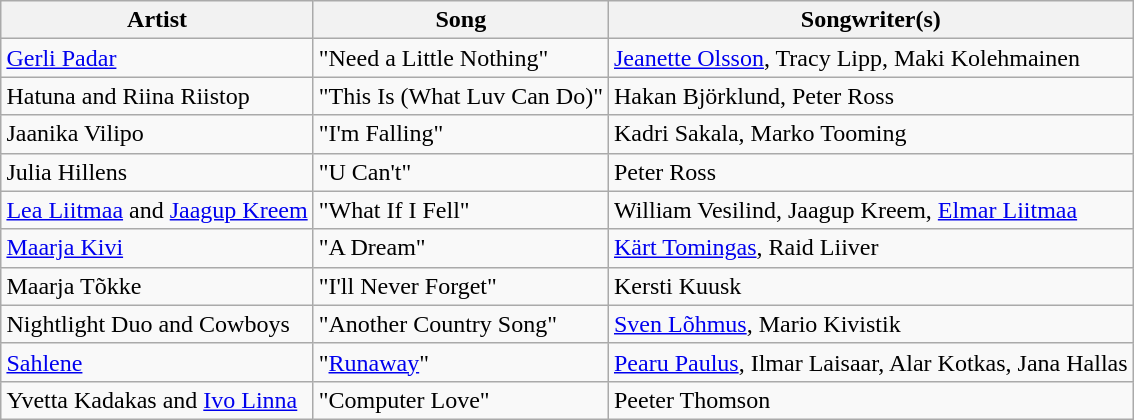<table class="wikitable" style="margin: 1em auto 1em auto;">
<tr>
<th>Artist</th>
<th>Song</th>
<th>Songwriter(s)</th>
</tr>
<tr>
<td><a href='#'>Gerli Padar</a></td>
<td>"Need a Little Nothing"</td>
<td><a href='#'>Jeanette Olsson</a>, Tracy Lipp, Maki Kolehmainen</td>
</tr>
<tr>
<td>Hatuna and Riina Riistop</td>
<td>"This Is (What Luv Can Do)"</td>
<td>Hakan Björklund, Peter Ross</td>
</tr>
<tr>
<td>Jaanika Vilipo</td>
<td>"I'm Falling"</td>
<td>Kadri Sakala, Marko Tooming</td>
</tr>
<tr>
<td>Julia Hillens</td>
<td>"U Can't"</td>
<td>Peter Ross</td>
</tr>
<tr>
<td><a href='#'>Lea Liitmaa</a> and <a href='#'>Jaagup Kreem</a></td>
<td>"What If I Fell"</td>
<td>William Vesilind, Jaagup Kreem, <a href='#'>Elmar Liitmaa</a></td>
</tr>
<tr>
<td><a href='#'>Maarja Kivi</a></td>
<td>"A Dream"</td>
<td><a href='#'>Kärt Tomingas</a>, Raid Liiver</td>
</tr>
<tr>
<td>Maarja Tõkke</td>
<td>"I'll Never Forget"</td>
<td>Kersti Kuusk</td>
</tr>
<tr>
<td>Nightlight Duo and Cowboys</td>
<td>"Another Country Song"</td>
<td><a href='#'>Sven Lõhmus</a>, Mario Kivistik</td>
</tr>
<tr>
<td><a href='#'>Sahlene</a></td>
<td>"<a href='#'>Runaway</a>"</td>
<td><a href='#'>Pearu Paulus</a>, Ilmar Laisaar, Alar Kotkas, Jana Hallas</td>
</tr>
<tr>
<td>Yvetta Kadakas and <a href='#'>Ivo Linna</a></td>
<td>"Computer Love"</td>
<td>Peeter Thomson</td>
</tr>
</table>
